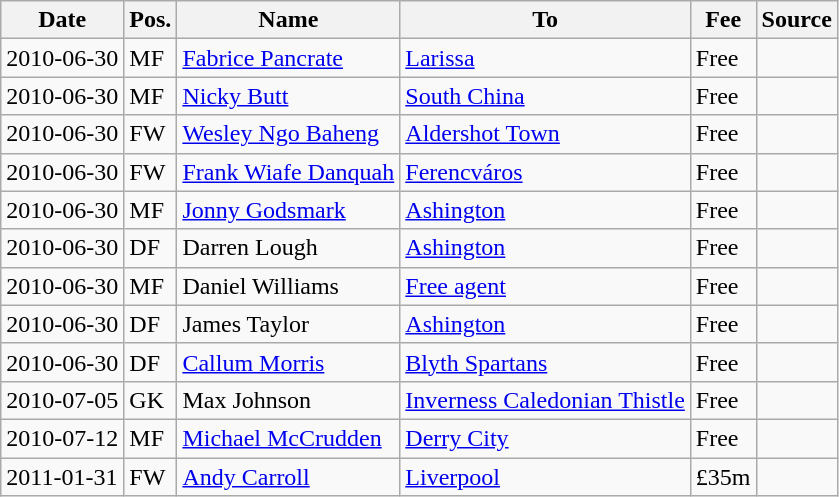<table class="wikitable">
<tr>
<th>Date</th>
<th>Pos.</th>
<th>Name</th>
<th>To</th>
<th>Fee</th>
<th>Source</th>
</tr>
<tr>
<td>2010-06-30</td>
<td>MF</td>
<td> <a href='#'>Fabrice Pancrate</a></td>
<td> <a href='#'>Larissa</a></td>
<td>Free</td>
<td></td>
</tr>
<tr>
<td>2010-06-30</td>
<td>MF</td>
<td> <a href='#'>Nicky Butt</a></td>
<td> <a href='#'>South China</a></td>
<td>Free</td>
<td></td>
</tr>
<tr>
<td>2010-06-30</td>
<td>FW</td>
<td> <a href='#'>Wesley Ngo Baheng</a></td>
<td> <a href='#'>Aldershot Town</a></td>
<td>Free</td>
<td></td>
</tr>
<tr>
<td>2010-06-30</td>
<td>FW</td>
<td> <a href='#'>Frank Wiafe Danquah</a></td>
<td> <a href='#'>Ferencváros</a></td>
<td>Free</td>
<td></td>
</tr>
<tr>
<td>2010-06-30</td>
<td>MF</td>
<td> <a href='#'>Jonny Godsmark</a></td>
<td> <a href='#'>Ashington</a></td>
<td>Free</td>
<td></td>
</tr>
<tr>
<td>2010-06-30</td>
<td>DF</td>
<td> Darren Lough</td>
<td> <a href='#'>Ashington</a></td>
<td>Free</td>
<td></td>
</tr>
<tr>
<td>2010-06-30</td>
<td>MF</td>
<td> Daniel Williams</td>
<td><a href='#'>Free agent</a></td>
<td>Free</td>
<td></td>
</tr>
<tr>
<td>2010-06-30</td>
<td>DF</td>
<td> James Taylor</td>
<td> <a href='#'>Ashington</a></td>
<td>Free</td>
<td></td>
</tr>
<tr>
<td>2010-06-30</td>
<td>DF</td>
<td> <a href='#'>Callum Morris</a></td>
<td> <a href='#'>Blyth Spartans</a></td>
<td>Free</td>
<td></td>
</tr>
<tr>
<td>2010-07-05</td>
<td>GK</td>
<td> Max Johnson</td>
<td> <a href='#'>Inverness Caledonian Thistle</a></td>
<td>Free</td>
<td></td>
</tr>
<tr>
<td>2010-07-12</td>
<td>MF</td>
<td> <a href='#'>Michael McCrudden</a></td>
<td> <a href='#'>Derry City</a></td>
<td>Free</td>
<td></td>
</tr>
<tr>
<td>2011-01-31</td>
<td>FW</td>
<td> <a href='#'>Andy Carroll</a></td>
<td> <a href='#'>Liverpool</a></td>
<td>£35m</td>
<td></td>
</tr>
</table>
